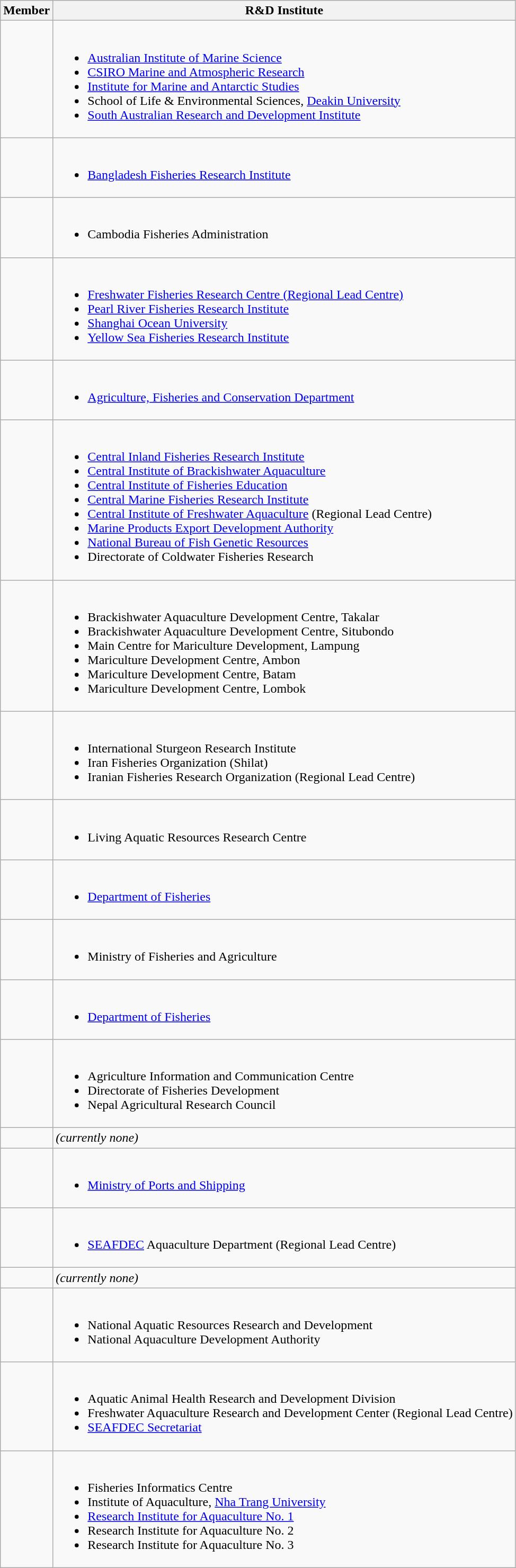<table class="wikitable">
<tr>
<th>Member</th>
<th>R&D Institute</th>
</tr>
<tr>
<td></td>
<td><br><ul><li><a href='#'>Australian Institute of Marine Science</a></li><li><a href='#'>CSIRO Marine and Atmospheric Research</a></li><li><a href='#'>Institute for Marine and Antarctic Studies</a></li><li>School of Life & Environmental Sciences, <a href='#'>Deakin University</a></li><li><a href='#'>South Australian Research and Development Institute</a></li></ul></td>
</tr>
<tr>
<td></td>
<td><br><ul><li><a href='#'>Bangladesh Fisheries Research Institute</a></li></ul></td>
</tr>
<tr>
<td></td>
<td><br><ul><li>Cambodia Fisheries Administration</li></ul></td>
</tr>
<tr>
<td></td>
<td><br><ul><li><a href='#'>Freshwater Fisheries Research Centre (Regional Lead Centre)</a></li><li><a href='#'>Pearl River Fisheries Research Institute</a></li><li><a href='#'>Shanghai Ocean University</a></li><li><a href='#'>Yellow Sea Fisheries Research Institute</a></li></ul></td>
</tr>
<tr>
<td></td>
<td><br><ul><li><a href='#'>Agriculture, Fisheries and Conservation Department</a></li></ul></td>
</tr>
<tr>
<td></td>
<td><br><ul><li><a href='#'>Central Inland Fisheries Research Institute</a></li><li><a href='#'>Central Institute of Brackishwater Aquaculture</a></li><li><a href='#'>Central Institute of Fisheries Education</a></li><li><a href='#'>Central Marine Fisheries Research Institute</a></li><li><a href='#'>Central Institute of Freshwater Aquaculture</a> (Regional Lead Centre)</li><li><a href='#'>Marine Products Export Development Authority</a></li><li><a href='#'>National Bureau of Fish Genetic Resources</a></li><li>Directorate of Coldwater Fisheries Research</li></ul></td>
</tr>
<tr>
<td></td>
<td><br><ul><li>Brackishwater Aquaculture Development Centre, Takalar</li><li>Brackishwater Aquaculture Development Centre, Situbondo</li><li>Main Centre for Mariculture Development, Lampung</li><li>Mariculture Development Centre, Ambon</li><li>Mariculture Development Centre, Batam</li><li>Mariculture Development Centre, Lombok</li></ul></td>
</tr>
<tr>
<td></td>
<td><br><ul><li>International Sturgeon Research Institute</li><li>Iran Fisheries Organization (Shilat)</li><li>Iranian Fisheries Research Organization (Regional Lead Centre)</li></ul></td>
</tr>
<tr>
<td></td>
<td><br><ul><li>Living Aquatic Resources Research Centre</li></ul></td>
</tr>
<tr>
<td></td>
<td><br><ul><li><a href='#'>Department of Fisheries</a></li></ul></td>
</tr>
<tr>
<td></td>
<td><br><ul><li>Ministry of Fisheries and Agriculture</li></ul></td>
</tr>
<tr>
<td></td>
<td><br><ul><li><a href='#'>Department of Fisheries</a></li></ul></td>
</tr>
<tr>
<td></td>
<td><br><ul><li>Agriculture Information and Communication Centre</li><li>Directorate of Fisheries Development</li><li>Nepal Agricultural Research Council</li></ul></td>
</tr>
<tr>
<td></td>
<td><em>(currently none)</em></td>
</tr>
<tr>
<td></td>
<td><br><ul><li><a href='#'>Ministry of Ports and Shipping</a></li></ul></td>
</tr>
<tr>
<td></td>
<td><br><ul><li><a href='#'>SEAFDEC</a> Aquaculture Department (Regional Lead Centre)</li></ul></td>
</tr>
<tr>
<td></td>
<td><em>(currently none)</em></td>
</tr>
<tr>
<td></td>
<td><br><ul><li>National Aquatic Resources Research and Development</li><li>National Aquaculture Development Authority</li></ul></td>
</tr>
<tr>
<td></td>
<td><br><ul><li>Aquatic Animal Health Research and Development Division</li><li>Freshwater Aquaculture Research and Development Center (Regional Lead Centre)</li><li><a href='#'>SEAFDEC Secretariat</a></li></ul></td>
</tr>
<tr>
<td></td>
<td><br><ul><li>Fisheries Informatics Centre</li><li>Institute of Aquaculture, <a href='#'>Nha Trang University</a></li><li><a href='#'>Research Institute for Aquaculture No. 1</a></li><li>Research Institute for Aquaculture No. 2</li><li>Research Institute for Aquaculture No. 3</li></ul></td>
</tr>
</table>
